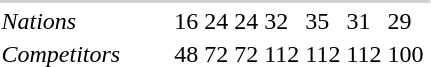<table>
<tr>
</tr>
<tr>
</tr>
<tr>
</tr>
<tr>
</tr>
<tr>
</tr>
<tr>
</tr>
<tr>
</tr>
<tr>
</tr>
<tr>
</tr>
<tr>
</tr>
<tr>
</tr>
<tr>
</tr>
<tr>
</tr>
<tr>
</tr>
<tr>
</tr>
<tr>
</tr>
<tr>
</tr>
<tr>
</tr>
<tr>
</tr>
<tr>
</tr>
<tr>
</tr>
<tr>
</tr>
<tr>
</tr>
<tr>
</tr>
<tr>
</tr>
<tr>
</tr>
<tr>
</tr>
<tr>
</tr>
<tr>
</tr>
<tr>
</tr>
<tr>
</tr>
<tr>
</tr>
<tr>
</tr>
<tr>
</tr>
<tr>
</tr>
<tr>
</tr>
<tr>
</tr>
<tr>
</tr>
<tr>
</tr>
<tr>
</tr>
<tr>
</tr>
<tr>
</tr>
<tr>
</tr>
<tr>
</tr>
<tr>
<td colspan=30 bgcolor=lightgray></td>
</tr>
<tr>
<td align=left><em>Nations</em></td>
<td></td>
<td></td>
<td></td>
<td></td>
<td></td>
<td></td>
<td></td>
<td></td>
<td>16</td>
<td>24</td>
<td>24</td>
<td>32</td>
<td>35</td>
<td>31</td>
<td>29</td>
<td></td>
</tr>
<tr>
<td align=left><em>Competitors</em></td>
<td></td>
<td></td>
<td></td>
<td></td>
<td></td>
<td></td>
<td></td>
<td></td>
<td>48</td>
<td>72</td>
<td>72</td>
<td>112</td>
<td>112</td>
<td>112</td>
<td>100</td>
<td></td>
</tr>
<tr>
</tr>
</table>
